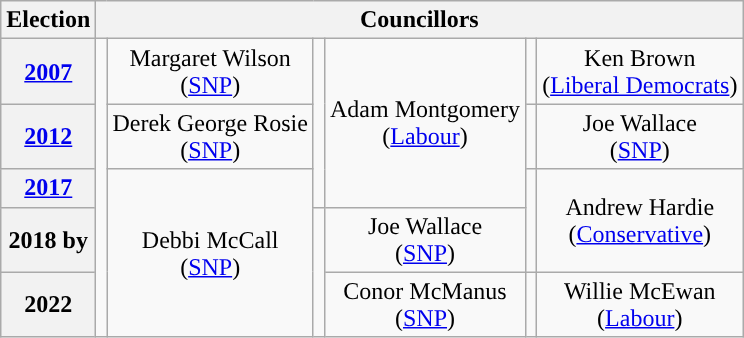<table class="wikitable" style="text-align:center">
<tr>
<th>Election</th>
<th colspan=8>Councillors</th>
</tr>
<tr>
<th><a href='#'>2007</a></th>
<td rowspan=5; style="background-color: "></td>
<td rowspan=1>Margaret Wilson<br>(<a href='#'>SNP</a>)</td>
<td rowspan=3; style="background-color: "></td>
<td rowspan=3>Adam Montgomery<br>(<a href='#'>Labour</a>)</td>
<td rowspan=1; style="background-color: "></td>
<td rowspan=1>Ken Brown<br>(<a href='#'>Liberal Democrats</a>)</td>
</tr>
<tr>
<th><a href='#'>2012</a></th>
<td rowspan=1>Derek George Rosie<br>(<a href='#'>SNP</a>)</td>
<td rowspan=1; style="background-color: "></td>
<td rowspan=1>Joe Wallace<br>(<a href='#'>SNP</a>)</td>
</tr>
<tr>
<th><a href='#'>2017</a></th>
<td rowspan=3>Debbi McCall<br>(<a href='#'>SNP</a>)</td>
<td rowspan=2; style="background-color: "></td>
<td rowspan=2>Andrew Hardie<br>(<a href='#'>Conservative</a>)</td>
</tr>
<tr>
<th>2018 by</th>
<td rowspan=2; style="background-color: "></td>
<td rowspan=1>Joe Wallace<br>(<a href='#'>SNP</a>)</td>
</tr>
<tr>
<th>2022</th>
<td rowspan=1>Conor McManus<br>(<a href='#'>SNP</a>)</td>
<td rowspan=1; style="background-color: "></td>
<td rowspan=1>Willie McEwan<br>(<a href='#'>Labour</a>)</td>
</tr>
</table>
